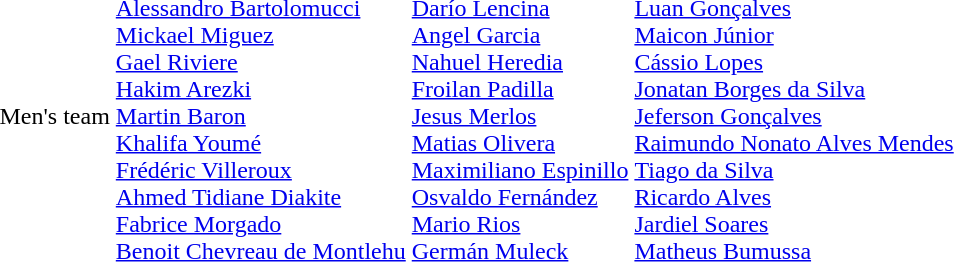<table>
<tr>
<td>Men's team</td>
<td><br><a href='#'>Alessandro Bartolomucci</a><br><a href='#'>Mickael Miguez</a><br><a href='#'>Gael Riviere</a><br><a href='#'>Hakim Arezki</a><br><a href='#'>Martin Baron</a><br><a href='#'>Khalifa Youmé</a><br><a href='#'>Frédéric Villeroux</a><br><a href='#'>Ahmed Tidiane Diakite</a><br><a href='#'>Fabrice Morgado</a><br><a href='#'>Benoit Chevreau de Montlehu</a></td>
<td><br><a href='#'>Darío Lencina</a><br><a href='#'>Angel Garcia</a><br><a href='#'>Nahuel Heredia</a><br><a href='#'>Froilan Padilla</a><br><a href='#'>Jesus Merlos</a><br><a href='#'>Matias Olivera</a><br><a href='#'>Maximiliano Espinillo</a><br><a href='#'>Osvaldo Fernández</a><br><a href='#'>Mario Rios</a><br><a href='#'>Germán Muleck</a></td>
<td><br><a href='#'>Luan Gonçalves</a><br><a href='#'>Maicon Júnior</a><br><a href='#'>Cássio Lopes</a><br><a href='#'>Jonatan Borges da Silva</a><br><a href='#'>Jeferson Gonçalves</a><br><a href='#'>Raimundo Nonato Alves Mendes</a><br><a href='#'>Tiago da Silva</a><br><a href='#'>Ricardo Alves</a><br><a href='#'>Jardiel Soares</a><br><a href='#'>Matheus Bumussa</a></td>
</tr>
</table>
